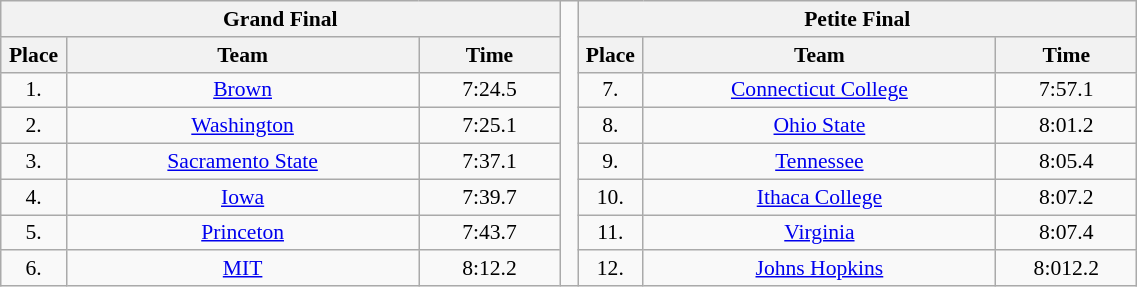<table class="wikitable" style="font-size:90%; width: 60%; text-align: center">
<tr>
<th colspan=3>Grand Final</th>
<td style="width:1%;" rowspan="57"></td>
<th colspan=3>Petite Final</th>
</tr>
<tr>
<th width=1%>Place</th>
<th width=20%>Team</th>
<th width=8%>Time</th>
<th width=1%>Place</th>
<th width=20%>Team</th>
<th width=8%>Time</th>
</tr>
<tr>
<td align=center>1.</td>
<td align=center><a href='#'>Brown</a></td>
<td align=center>7:24.5</td>
<td align=center>7.</td>
<td align=center><a href='#'>Connecticut College</a></td>
<td align=center>7:57.1</td>
</tr>
<tr>
<td align=center>2.</td>
<td align=center><a href='#'>Washington</a></td>
<td align=center>7:25.1</td>
<td align=center>8.</td>
<td align=center><a href='#'>Ohio State</a></td>
<td align=center>8:01.2</td>
</tr>
<tr>
<td align=center>3.</td>
<td align=center><a href='#'>Sacramento State</a></td>
<td align=center>7:37.1</td>
<td align=center>9.</td>
<td align=center><a href='#'>Tennessee</a></td>
<td align=center>8:05.4</td>
</tr>
<tr>
<td align=center>4.</td>
<td align=center><a href='#'>Iowa</a></td>
<td align=center>7:39.7</td>
<td align=center>10.</td>
<td align=center><a href='#'>Ithaca College</a></td>
<td align=center>8:07.2</td>
</tr>
<tr>
<td align=center>5.</td>
<td align=center><a href='#'>Princeton</a></td>
<td align=center>7:43.7</td>
<td align=center>11.</td>
<td align=center><a href='#'>Virginia</a></td>
<td align=center>8:07.4</td>
</tr>
<tr>
<td align=center>6.</td>
<td align=center><a href='#'>MIT</a></td>
<td align=center>8:12.2</td>
<td align=center>12.</td>
<td align=center><a href='#'>Johns Hopkins</a></td>
<td align=center>8:012.2</td>
</tr>
</table>
